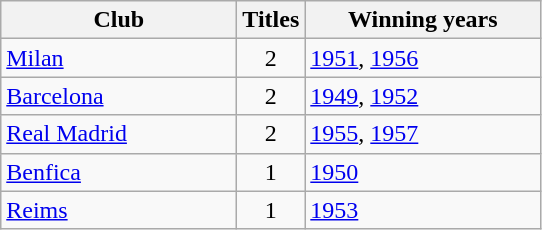<table class="wikitable sortable">
<tr>
<th width=150px>Club</th>
<th width=30px>Titles</th>
<th width=150px>Winning years</th>
</tr>
<tr>
<td> <a href='#'>Milan</a></td>
<td align=center>2</td>
<td><a href='#'>1951</a>, <a href='#'>1956</a></td>
</tr>
<tr>
<td> <a href='#'>Barcelona</a></td>
<td align=center>2</td>
<td><a href='#'>1949</a>, <a href='#'>1952</a></td>
</tr>
<tr>
<td> <a href='#'>Real Madrid</a></td>
<td align=center>2</td>
<td><a href='#'>1955</a>, <a href='#'>1957</a></td>
</tr>
<tr>
<td> <a href='#'>Benfica</a></td>
<td align=center>1</td>
<td><a href='#'>1950</a></td>
</tr>
<tr>
<td> <a href='#'>Reims</a></td>
<td align=center>1</td>
<td><a href='#'>1953</a></td>
</tr>
</table>
